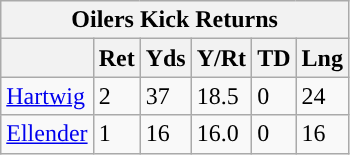<table class="wikitable">
<tr>
<th colspan="6">Oilers Kick Returns</th>
</tr>
<tr>
<th></th>
<th>Ret</th>
<th>Yds</th>
<th>Y/Rt</th>
<th>TD</th>
<th>Lng</th>
</tr>
<tr>
<td><a href='#'>Hartwig</a></td>
<td>2</td>
<td>37</td>
<td>18.5</td>
<td>0</td>
<td>24</td>
</tr>
<tr>
<td><a href='#'>Ellender</a></td>
<td>1</td>
<td>16</td>
<td>16.0</td>
<td>0</td>
<td>16</td>
</tr>
</table>
